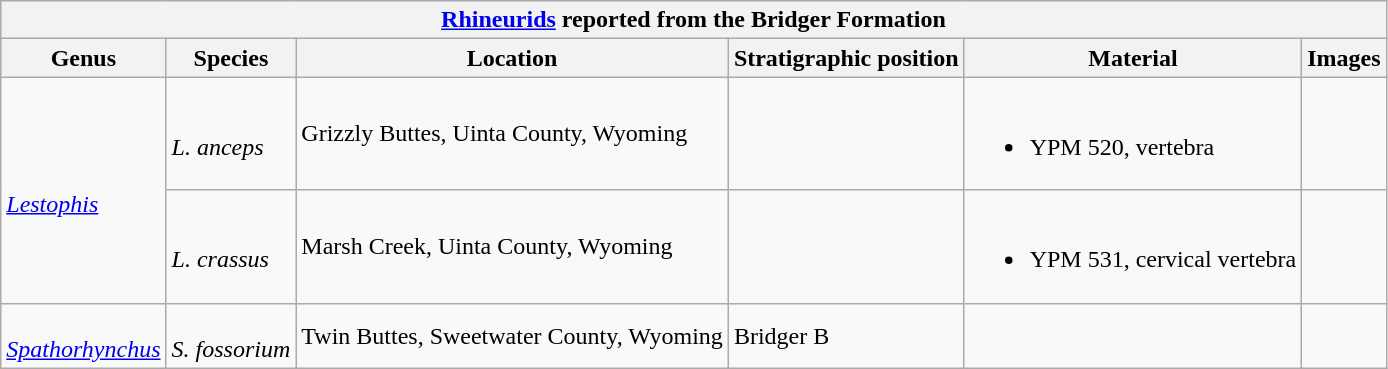<table class="wikitable sortable mw-collapsible">
<tr>
<th colspan="7" style="text-align:center;"><strong><a href='#'>Rhineurids</a> reported from the Bridger Formation</strong></th>
</tr>
<tr>
<th>Genus</th>
<th>Species</th>
<th>Location</th>
<th>Stratigraphic position</th>
<th>Material</th>
<th>Images</th>
</tr>
<tr>
<td rowspan=2><br><em><a href='#'>Lestophis</a></em></td>
<td><br><em>L. anceps</em></td>
<td>Grizzly Buttes, Uinta County, Wyoming</td>
<td></td>
<td><br><ul><li>YPM 520, vertebra</li></ul></td>
<td></td>
</tr>
<tr>
<td><br><em>L. crassus</em></td>
<td>Marsh Creek, Uinta County, Wyoming</td>
<td></td>
<td><br><ul><li>YPM 531, cervical vertebra</li></ul></td>
<td></td>
</tr>
<tr>
<td rowspan=1><br><em><a href='#'>Spathorhynchus</a></em></td>
<td><br><em>S. fossorium</em></td>
<td>Twin Buttes, Sweetwater County, Wyoming</td>
<td>Bridger B</td>
<td></td>
<td></td>
</tr>
</table>
